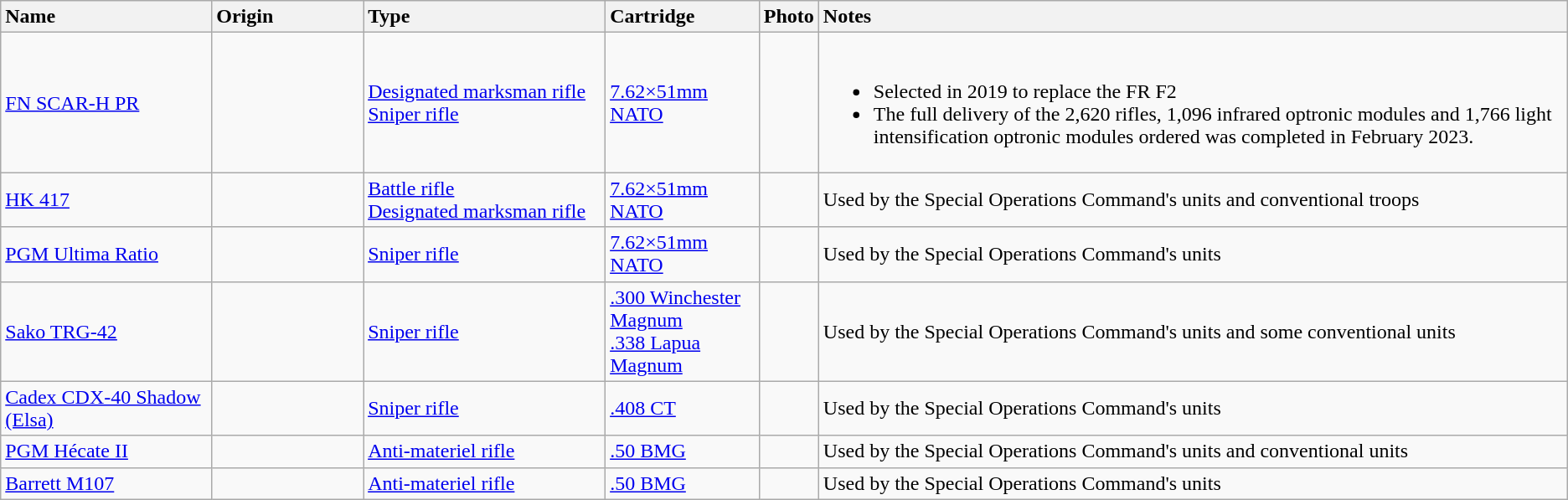<table class="wikitable">
<tr>
<th style="text-align: left; width:14%;">Name</th>
<th style="text-align: left; width:10%;">Origin</th>
<th style="text-align: left; width:16%;">Type</th>
<th style="text-align: left; width:10%;">Cartridge</th>
<th style="text-align: left; width:0;">Photo</th>
<th style="text-align: left; width:50%;">Notes</th>
</tr>
<tr>
<td><a href='#'>FN SCAR-H PR</a></td>
<td></td>
<td><a href='#'>Designated marksman rifle</a><br><a href='#'>Sniper rifle</a></td>
<td><a href='#'>7.62×51mm NATO</a></td>
<td></td>
<td><br><ul><li>Selected in 2019 to replace the FR F2</li><li>The full delivery of the 2,620 rifles, 1,096 infrared optronic modules and 1,766 light intensification optronic modules ordered was completed in February 2023.</li></ul></td>
</tr>
<tr>
<td><a href='#'>HK 417</a></td>
<td></td>
<td><a href='#'>Battle rifle</a><br><a href='#'>Designated marksman rifle</a></td>
<td><a href='#'>7.62×51mm NATO</a></td>
<td></td>
<td>Used by the Special Operations Command's units and conventional troops</td>
</tr>
<tr>
<td><a href='#'>PGM Ultima Ratio</a></td>
<td></td>
<td><a href='#'>Sniper rifle</a></td>
<td><a href='#'>7.62×51mm NATO</a></td>
<td></td>
<td>Used by the Special Operations Command's units</td>
</tr>
<tr>
<td><a href='#'>Sako TRG-42</a></td>
<td></td>
<td><a href='#'>Sniper rifle</a></td>
<td><a href='#'>.300 Winchester Magnum</a><br><a href='#'>.338 Lapua Magnum</a></td>
<td><br></td>
<td>Used by the Special Operations Command's units and some conventional units</td>
</tr>
<tr>
<td><a href='#'>Cadex CDX-40 Shadow (Elsa)</a></td>
<td></td>
<td><a href='#'>Sniper rifle</a></td>
<td><a href='#'>.408 CT</a></td>
<td></td>
<td>Used by the Special Operations Command's units</td>
</tr>
<tr>
<td><a href='#'>PGM Hécate II</a></td>
<td></td>
<td><a href='#'>Anti-materiel rifle</a></td>
<td><a href='#'>.50 BMG</a></td>
<td></td>
<td>Used by the Special Operations Command's units and conventional units</td>
</tr>
<tr>
<td><a href='#'>Barrett M107</a></td>
<td></td>
<td><a href='#'>Anti-materiel rifle</a></td>
<td><a href='#'>.50 BMG</a></td>
<td></td>
<td>Used by the Special Operations Command's units</td>
</tr>
</table>
